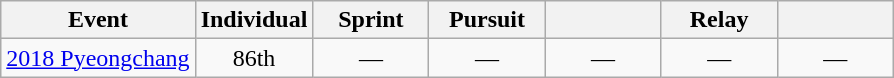<table class="wikitable" style="text-align: center;">
<tr ">
<th>Event</th>
<th style="width:70px;">Individual</th>
<th style="width:70px;">Sprint</th>
<th style="width:70px;">Pursuit</th>
<th style="width:70px;"></th>
<th style="width:70px;">Relay</th>
<th style="width:70px;"></th>
</tr>
<tr>
<td align=left> <a href='#'>2018 Pyeongchang</a></td>
<td>86th</td>
<td>—</td>
<td>—</td>
<td>—</td>
<td>—</td>
<td>—</td>
</tr>
</table>
